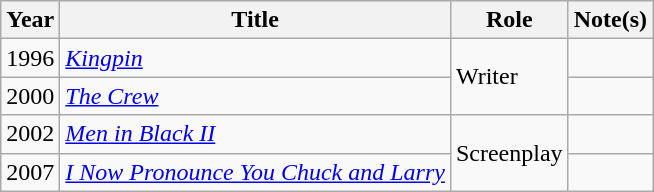<table class="wikitable sortable">
<tr>
<th>Year</th>
<th>Title</th>
<th>Role</th>
<th>Note(s)</th>
</tr>
<tr>
<td>1996</td>
<td><em><a href='#'>Kingpin</a></em></td>
<td rowspan=2>Writer</td>
<td></td>
</tr>
<tr>
<td>2000</td>
<td><em><a href='#'>The Crew</a></em></td>
<td></td>
</tr>
<tr>
<td>2002</td>
<td><em><a href='#'>Men in Black II</a></em></td>
<td rowspan=2>Screenplay</td>
<td></td>
</tr>
<tr>
<td>2007</td>
<td><em><a href='#'>I Now Pronounce You Chuck and Larry</a></em></td>
<td></td>
</tr>
</table>
